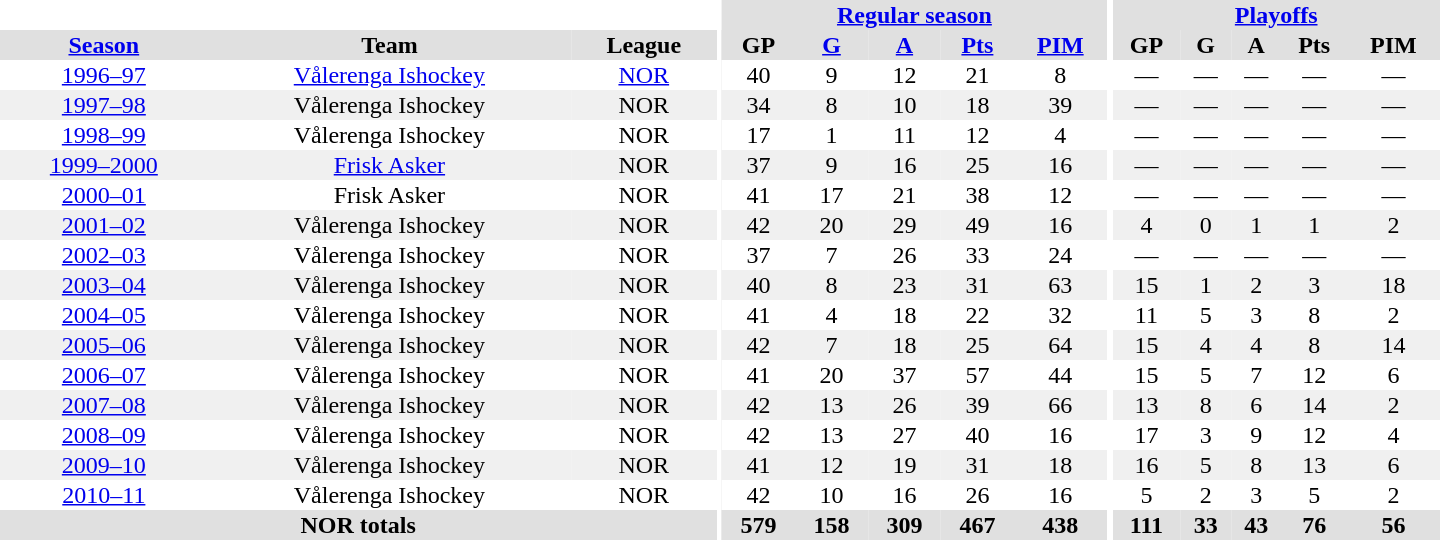<table border="0" cellpadding="1" cellspacing="0" style="text-align:center; width:60em">
<tr bgcolor="#e0e0e0">
<th colspan="3" bgcolor="#ffffff"></th>
<th rowspan="99" bgcolor="#ffffff"></th>
<th colspan="5"><a href='#'>Regular season</a></th>
<th rowspan="99" bgcolor="#ffffff"></th>
<th colspan="5"><a href='#'>Playoffs</a></th>
</tr>
<tr bgcolor="#e0e0e0">
<th><a href='#'>Season</a></th>
<th>Team</th>
<th>League</th>
<th>GP</th>
<th><a href='#'>G</a></th>
<th><a href='#'>A</a></th>
<th><a href='#'>Pts</a></th>
<th><a href='#'>PIM</a></th>
<th>GP</th>
<th>G</th>
<th>A</th>
<th>Pts</th>
<th>PIM</th>
</tr>
<tr>
<td><a href='#'>1996–97</a></td>
<td><a href='#'>Vålerenga Ishockey</a></td>
<td><a href='#'>NOR</a></td>
<td>40</td>
<td>9</td>
<td>12</td>
<td>21</td>
<td>8</td>
<td>—</td>
<td>—</td>
<td>—</td>
<td>—</td>
<td>—</td>
</tr>
<tr bgcolor="#f0f0f0">
<td><a href='#'>1997–98</a></td>
<td>Vålerenga Ishockey</td>
<td>NOR</td>
<td>34</td>
<td>8</td>
<td>10</td>
<td>18</td>
<td>39</td>
<td>—</td>
<td>—</td>
<td>—</td>
<td>—</td>
<td>—</td>
</tr>
<tr>
<td><a href='#'>1998–99</a></td>
<td>Vålerenga Ishockey</td>
<td>NOR</td>
<td>17</td>
<td>1</td>
<td>11</td>
<td>12</td>
<td>4</td>
<td>—</td>
<td>—</td>
<td>—</td>
<td>—</td>
<td>—</td>
</tr>
<tr bgcolor="#f0f0f0">
<td><a href='#'>1999–2000</a></td>
<td><a href='#'>Frisk Asker</a></td>
<td>NOR</td>
<td>37</td>
<td>9</td>
<td>16</td>
<td>25</td>
<td>16</td>
<td>—</td>
<td>—</td>
<td>—</td>
<td>—</td>
<td>—</td>
</tr>
<tr>
<td><a href='#'>2000–01</a></td>
<td>Frisk Asker</td>
<td>NOR</td>
<td>41</td>
<td>17</td>
<td>21</td>
<td>38</td>
<td>12</td>
<td>—</td>
<td>—</td>
<td>—</td>
<td>—</td>
<td>—</td>
</tr>
<tr bgcolor="#f0f0f0">
<td><a href='#'>2001–02</a></td>
<td>Vålerenga Ishockey</td>
<td>NOR</td>
<td>42</td>
<td>20</td>
<td>29</td>
<td>49</td>
<td>16</td>
<td>4</td>
<td>0</td>
<td>1</td>
<td>1</td>
<td>2</td>
</tr>
<tr>
<td><a href='#'>2002–03</a></td>
<td>Vålerenga Ishockey</td>
<td>NOR</td>
<td>37</td>
<td>7</td>
<td>26</td>
<td>33</td>
<td>24</td>
<td>—</td>
<td>—</td>
<td>—</td>
<td>—</td>
<td>—</td>
</tr>
<tr bgcolor="#f0f0f0">
<td><a href='#'>2003–04</a></td>
<td>Vålerenga Ishockey</td>
<td>NOR</td>
<td>40</td>
<td>8</td>
<td>23</td>
<td>31</td>
<td>63</td>
<td>15</td>
<td>1</td>
<td>2</td>
<td>3</td>
<td>18</td>
</tr>
<tr>
<td><a href='#'>2004–05</a></td>
<td>Vålerenga Ishockey</td>
<td>NOR</td>
<td>41</td>
<td>4</td>
<td>18</td>
<td>22</td>
<td>32</td>
<td>11</td>
<td>5</td>
<td>3</td>
<td>8</td>
<td>2</td>
</tr>
<tr bgcolor="#f0f0f0">
<td><a href='#'>2005–06</a></td>
<td>Vålerenga Ishockey</td>
<td>NOR</td>
<td>42</td>
<td>7</td>
<td>18</td>
<td>25</td>
<td>64</td>
<td>15</td>
<td>4</td>
<td>4</td>
<td>8</td>
<td>14</td>
</tr>
<tr>
<td><a href='#'>2006–07</a></td>
<td>Vålerenga Ishockey</td>
<td>NOR</td>
<td>41</td>
<td>20</td>
<td>37</td>
<td>57</td>
<td>44</td>
<td>15</td>
<td>5</td>
<td>7</td>
<td>12</td>
<td>6</td>
</tr>
<tr bgcolor="#f0f0f0">
<td><a href='#'>2007–08</a></td>
<td>Vålerenga Ishockey</td>
<td>NOR</td>
<td>42</td>
<td>13</td>
<td>26</td>
<td>39</td>
<td>66</td>
<td>13</td>
<td>8</td>
<td>6</td>
<td>14</td>
<td>2</td>
</tr>
<tr>
<td><a href='#'>2008–09</a></td>
<td>Vålerenga Ishockey</td>
<td>NOR</td>
<td>42</td>
<td>13</td>
<td>27</td>
<td>40</td>
<td>16</td>
<td>17</td>
<td>3</td>
<td>9</td>
<td>12</td>
<td>4</td>
</tr>
<tr bgcolor="#f0f0f0">
<td><a href='#'>2009–10</a></td>
<td>Vålerenga Ishockey</td>
<td>NOR</td>
<td>41</td>
<td>12</td>
<td>19</td>
<td>31</td>
<td>18</td>
<td>16</td>
<td>5</td>
<td>8</td>
<td>13</td>
<td>6</td>
</tr>
<tr>
<td><a href='#'>2010–11</a></td>
<td>Vålerenga Ishockey</td>
<td>NOR</td>
<td>42</td>
<td>10</td>
<td>16</td>
<td>26</td>
<td>16</td>
<td>5</td>
<td>2</td>
<td>3</td>
<td>5</td>
<td>2</td>
</tr>
<tr bgcolor="#e0e0e0">
<th colspan="3">NOR totals</th>
<th>579</th>
<th>158</th>
<th>309</th>
<th>467</th>
<th>438</th>
<th>111</th>
<th>33</th>
<th>43</th>
<th>76</th>
<th>56</th>
</tr>
</table>
